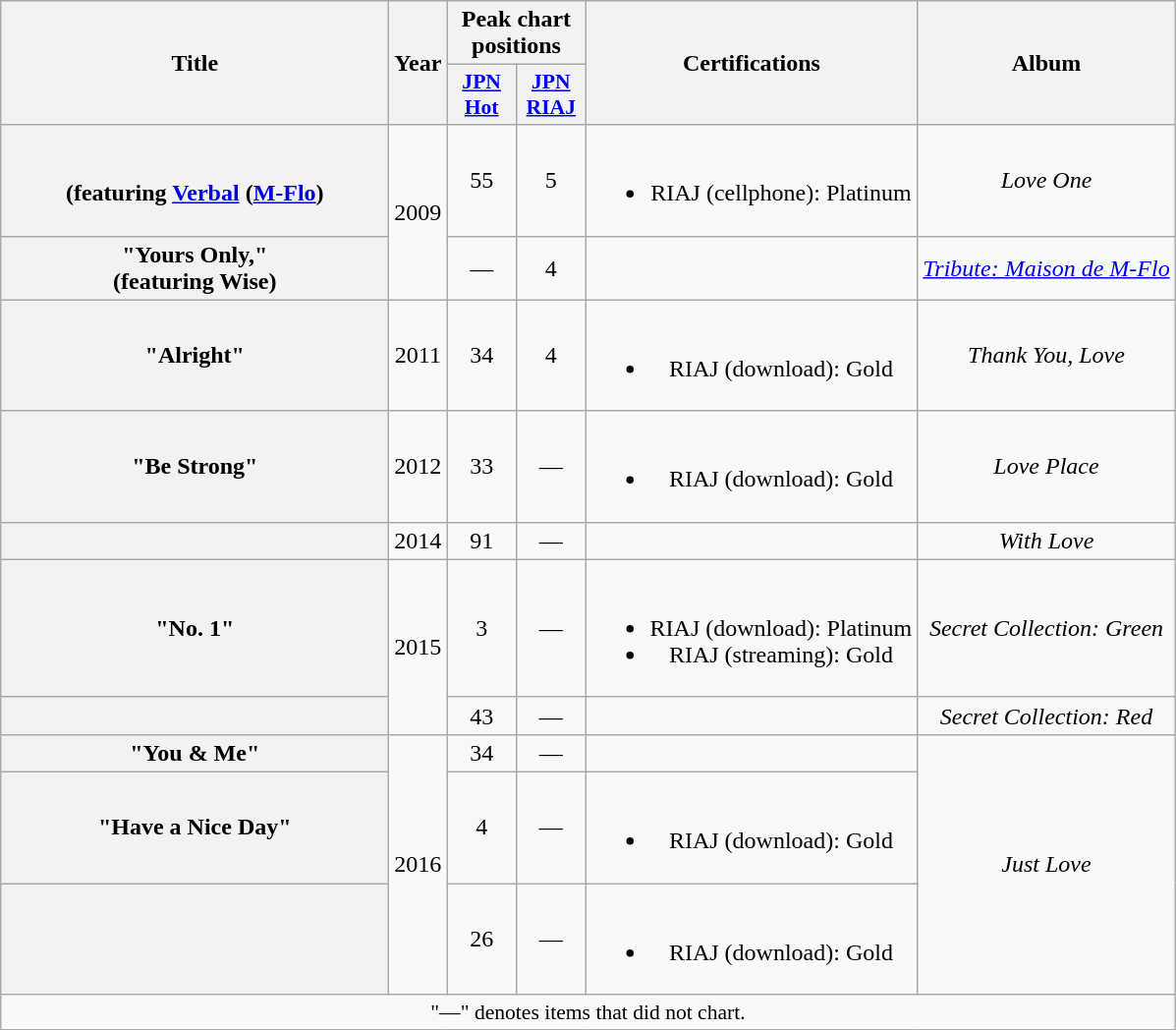<table class="wikitable plainrowheaders" style="text-align:center;">
<tr>
<th scope="col" rowspan="2" style="width:16em;">Title</th>
<th scope="col" rowspan="2">Year</th>
<th scope="col" colspan="2">Peak chart positions</th>
<th scope="col" rowspan="2">Certifications</th>
<th scope="col" rowspan="2">Album</th>
</tr>
<tr>
<th scope="col" style="width:2.8em;font-size:90%;"><a href='#'>JPN Hot</a><br></th>
<th scope="col" style="width:2.8em;font-size:90%;"><a href='#'>JPN RIAJ</a><br></th>
</tr>
<tr>
<th scope="row"><br><span>(featuring <a href='#'>Verbal</a> (<a href='#'>M-Flo</a>)</span></th>
<td rowspan="2">2009</td>
<td>55</td>
<td>5</td>
<td><br><ul><li>RIAJ <span>(cellphone)</span>: Platinum</li></ul></td>
<td><em>Love One</em></td>
</tr>
<tr>
<th scope="row">"Yours Only,"<br><span>(featuring Wise)</span></th>
<td>—</td>
<td>4</td>
<td></td>
<td><em><a href='#'>Tribute: Maison de M-Flo</a></em></td>
</tr>
<tr>
<th scope="row">"Alright"</th>
<td>2011</td>
<td>34</td>
<td>4</td>
<td><br><ul><li>RIAJ <span>(download)</span>: Gold</li></ul></td>
<td><em>Thank You, Love</em></td>
</tr>
<tr>
<th scope="row">"Be Strong"</th>
<td>2012</td>
<td>33</td>
<td>—</td>
<td><br><ul><li>RIAJ <span>(download)</span>: Gold</li></ul></td>
<td><em>Love Place</em></td>
</tr>
<tr>
<th scope="row"></th>
<td>2014</td>
<td>91</td>
<td>—</td>
<td></td>
<td><em>With Love</em></td>
</tr>
<tr>
<th scope="row">"No. 1"</th>
<td rowspan="2">2015</td>
<td>3</td>
<td>—</td>
<td><br><ul><li>RIAJ <span>(download)</span>: Platinum</li><li>RIAJ <span>(streaming)</span>: Gold</li></ul></td>
<td><em>Secret Collection: Green</em></td>
</tr>
<tr>
<th scope="row"></th>
<td>43</td>
<td>—</td>
<td></td>
<td><em>Secret Collection: Red</em></td>
</tr>
<tr>
<th scope="row">"You & Me"</th>
<td rowspan="3">2016</td>
<td>34</td>
<td>—</td>
<td></td>
<td rowspan="3"><em>Just Love</em></td>
</tr>
<tr>
<th scope="row">"Have a Nice Day"</th>
<td>4</td>
<td>—</td>
<td><br><ul><li>RIAJ <span>(download)</span>: Gold</li></ul></td>
</tr>
<tr>
<th scope="row"></th>
<td>26</td>
<td>—</td>
<td><br><ul><li>RIAJ <span>(download)</span>: Gold</li></ul></td>
</tr>
<tr>
<td colspan="12" align="center" style="font-size:90%;">"—" denotes items that did not chart.</td>
</tr>
</table>
